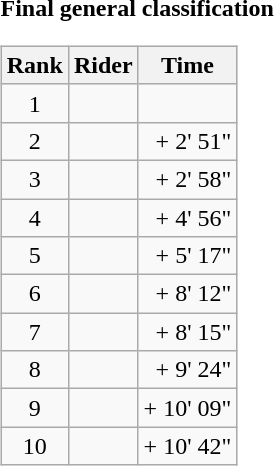<table>
<tr>
<td><strong>Final general classification</strong><br><table class="wikitable">
<tr>
<th scope="col">Rank</th>
<th scope="col">Rider</th>
<th scope="col">Time</th>
</tr>
<tr>
<td style="text-align:center;">1</td>
<td></td>
<td style="text-align:right;"></td>
</tr>
<tr>
<td style="text-align:center;">2</td>
<td></td>
<td style="text-align:right;">+ 2' 51"</td>
</tr>
<tr>
<td style="text-align:center;">3</td>
<td></td>
<td style="text-align:right;">+ 2' 58"</td>
</tr>
<tr>
<td style="text-align:center;">4</td>
<td></td>
<td style="text-align:right;">+ 4' 56"</td>
</tr>
<tr>
<td style="text-align:center;">5</td>
<td></td>
<td style="text-align:right;">+ 5' 17"</td>
</tr>
<tr>
<td style="text-align:center;">6</td>
<td></td>
<td style="text-align:right;">+ 8' 12"</td>
</tr>
<tr>
<td style="text-align:center;">7</td>
<td></td>
<td style="text-align:right;">+ 8' 15"</td>
</tr>
<tr>
<td style="text-align:center;">8</td>
<td></td>
<td style="text-align:right;">+ 9' 24"</td>
</tr>
<tr>
<td style="text-align:center;">9</td>
<td></td>
<td style="text-align:right;">+ 10' 09"</td>
</tr>
<tr>
<td style="text-align:center;">10</td>
<td></td>
<td style="text-align:right;">+ 10' 42"</td>
</tr>
</table>
</td>
</tr>
</table>
